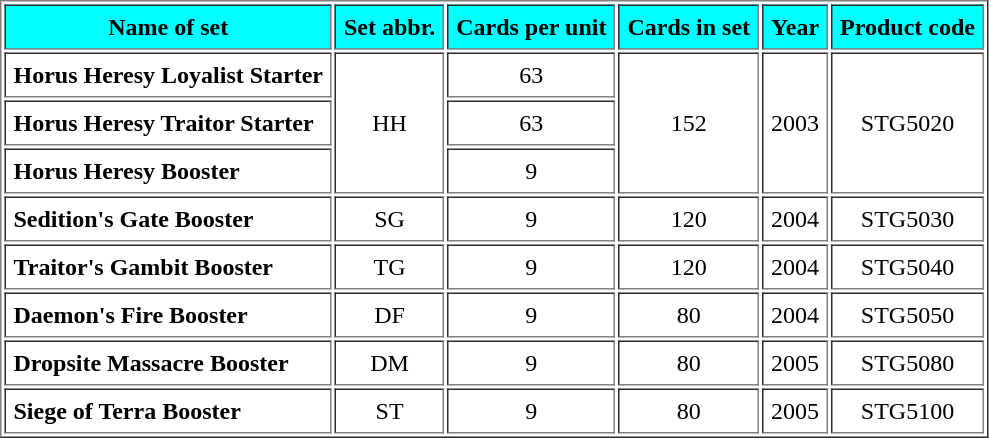<table border="1" cellpadding="5" style="text-align:center">
<tr>
<th style="background:cyan;">Name of set</th>
<th style="background:cyan;">Set abbr.</th>
<th style="background:cyan;">Cards per unit</th>
<th style="background:cyan;">Cards in set</th>
<th style="background:cyan;">Year</th>
<th style="background:cyan;">Product code</th>
</tr>
<tr>
<td style="text-align:left;"><strong>Horus Heresy Loyalist Starter</strong></td>
<td rowspan="3">HH</td>
<td>63</td>
<td rowspan="3">152</td>
<td rowspan="3">2003</td>
<td rowspan="3">STG5020</td>
</tr>
<tr>
<td style="text-align:left;"><strong>Horus Heresy Traitor Starter</strong></td>
<td>63</td>
</tr>
<tr>
<td style="text-align:left;"><strong>Horus Heresy Booster</strong></td>
<td>9</td>
</tr>
<tr>
<td style="text-align:left;"><strong>Sedition's Gate Booster</strong></td>
<td>SG</td>
<td>9</td>
<td>120</td>
<td>2004</td>
<td>STG5030</td>
</tr>
<tr>
<td style="text-align:left;"><strong>Traitor's Gambit Booster</strong></td>
<td>TG</td>
<td>9</td>
<td>120</td>
<td>2004</td>
<td>STG5040</td>
</tr>
<tr>
<td style="text-align:left;"><strong>Daemon's Fire Booster</strong></td>
<td>DF</td>
<td>9</td>
<td>80</td>
<td>2004</td>
<td>STG5050</td>
</tr>
<tr>
<td style="text-align:left; white-space:nowrap;"><strong>Dropsite Massacre Booster</strong></td>
<td>DM</td>
<td>9</td>
<td>80</td>
<td>2005</td>
<td>STG5080</td>
</tr>
<tr id="ST">
<td style="text-align:left;"><strong>Siege of Terra Booster</strong></td>
<td>ST</td>
<td>9</td>
<td>80</td>
<td>2005</td>
<td>STG5100</td>
</tr>
</table>
